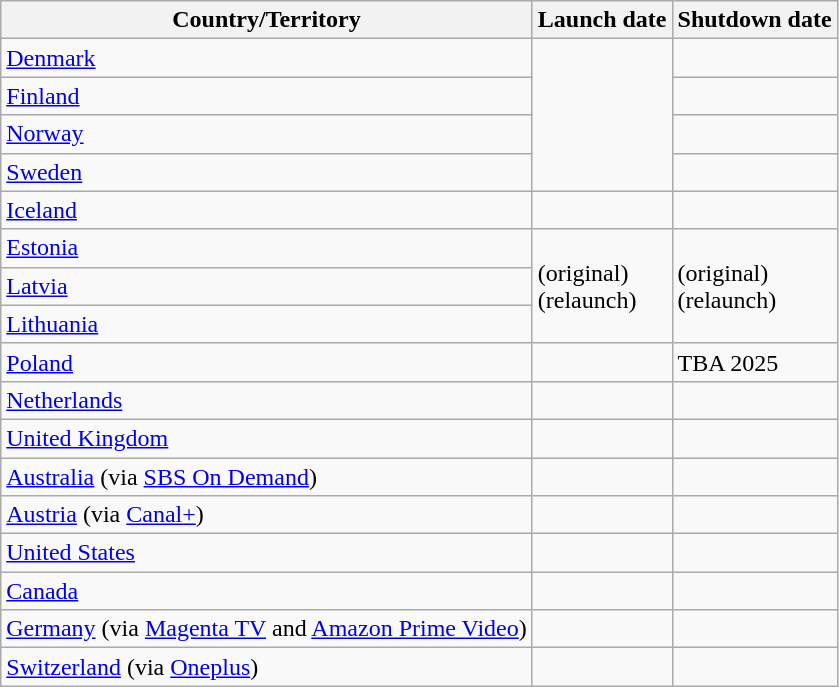<table class="wikitable sortable plainrowheaders" id="launch rollout">
<tr>
<th scope="col">Country/Territory</th>
<th scope="col">Launch date</th>
<th scope="col">Shutdown date</th>
</tr>
<tr>
<td><a href='#'>Denmark</a></td>
<td rowspan="4" scope="row"></td>
<td></td>
</tr>
<tr>
<td><a href='#'>Finland</a></td>
<td></td>
</tr>
<tr>
<td><a href='#'>Norway</a></td>
<td></td>
</tr>
<tr>
<td><a href='#'>Sweden</a></td>
<td></td>
</tr>
<tr>
<td><a href='#'>Iceland</a></td>
<td scope="row"></td>
<td></td>
</tr>
<tr>
<td><a href='#'>Estonia</a></td>
<td rowspan="3" scope="row"> (original)<br> (relaunch)</td>
<td rowspan="3"> (original)<br> (relaunch)</td>
</tr>
<tr>
<td><a href='#'>Latvia</a></td>
</tr>
<tr>
<td><a href='#'>Lithuania</a></td>
</tr>
<tr>
<td><a href='#'>Poland</a></td>
<td scope="row"></td>
<td>TBA 2025</td>
</tr>
<tr>
<td><a href='#'>Netherlands</a></td>
<td scope="row"></td>
<td></td>
</tr>
<tr>
<td><a href='#'>United Kingdom</a></td>
<td scope="row"></td>
<td></td>
</tr>
<tr>
<td><a href='#'>Australia</a> (via <a href='#'>SBS On Demand</a>)</td>
<td scope="row"></td>
<td></td>
</tr>
<tr>
<td><a href='#'>Austria</a> (via <a href='#'>Canal+</a>)</td>
<td></td>
<td></td>
</tr>
<tr>
<td><a href='#'>United States</a></td>
<td scope="row"></td>
<td></td>
</tr>
<tr>
<td><a href='#'>Canada</a></td>
<td scope="row"></td>
<td></td>
</tr>
<tr>
<td><a href='#'>Germany</a> (via <a href='#'>Magenta TV</a> and <a href='#'>Amazon Prime Video</a>)</td>
<td><br></td>
<td></td>
</tr>
<tr>
<td><a href='#'>Switzerland</a> (via <a href='#'>Oneplus</a>)</td>
<td></td>
<td></td>
</tr>
</table>
